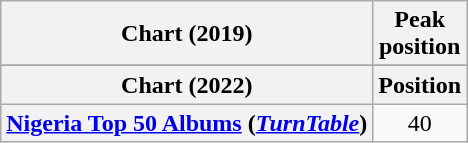<table class="wikitable sortable plainrowheaders" style="text-align:center">
<tr>
<th scope="col">Chart (2019)</th>
<th scope="col">Peak<br>position</th>
</tr>
<tr>
</tr>
<tr>
</tr>
<tr>
</tr>
<tr>
</tr>
<tr>
</tr>
<tr>
</tr>
<tr>
</tr>
<tr>
</tr>
<tr>
</tr>
<tr>
<th scope="col">Chart (2022)</th>
<th scope="col">Position</th>
</tr>
<tr>
<th scope="row"><a href='#'>Nigeria Top 50 Albums</a> (<em><a href='#'>TurnTable</a></em>)</th>
<td>40</td>
</tr>
</table>
